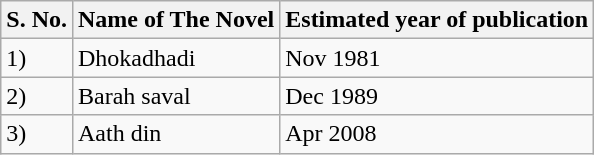<table class="wikitable">
<tr>
<th>S. No.</th>
<th>Name of The Novel</th>
<th>Estimated year of publication</th>
</tr>
<tr>
<td>1)</td>
<td>Dhokadhadi</td>
<td>Nov 1981</td>
</tr>
<tr>
<td>2)</td>
<td>Barah saval</td>
<td>Dec 1989</td>
</tr>
<tr>
<td>3)</td>
<td>Aath din</td>
<td>Apr 2008</td>
</tr>
</table>
